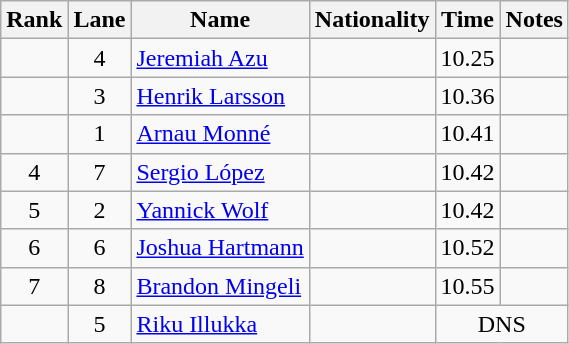<table class="wikitable sortable" style="text-align:center">
<tr>
<th>Rank</th>
<th>Lane</th>
<th>Name</th>
<th>Nationality</th>
<th>Time</th>
<th>Notes</th>
</tr>
<tr>
<td></td>
<td>4</td>
<td align=left><a href='#'>Jeremiah Azu</a></td>
<td align=left></td>
<td>10.25</td>
<td></td>
</tr>
<tr>
<td></td>
<td>3</td>
<td align=left><a href='#'>Henrik Larsson</a></td>
<td align=left></td>
<td>10.36</td>
<td></td>
</tr>
<tr>
<td></td>
<td>1</td>
<td align=left><a href='#'>Arnau Monné</a></td>
<td align=left></td>
<td>10.41</td>
<td></td>
</tr>
<tr>
<td>4</td>
<td>7</td>
<td align=left><a href='#'>Sergio López</a></td>
<td align=left></td>
<td>10.42</td>
<td></td>
</tr>
<tr>
<td>5</td>
<td>2</td>
<td align=left><a href='#'>Yannick Wolf</a></td>
<td align=left></td>
<td>10.42</td>
<td></td>
</tr>
<tr>
<td>6</td>
<td>6</td>
<td align=left><a href='#'>Joshua Hartmann</a></td>
<td align=left></td>
<td>10.52</td>
<td></td>
</tr>
<tr>
<td>7</td>
<td>8</td>
<td align=left><a href='#'>Brandon Mingeli</a></td>
<td align=left></td>
<td>10.55</td>
<td></td>
</tr>
<tr>
<td></td>
<td>5</td>
<td align=left><a href='#'>Riku Illukka</a></td>
<td align=left></td>
<td colspan=2>DNS</td>
</tr>
</table>
